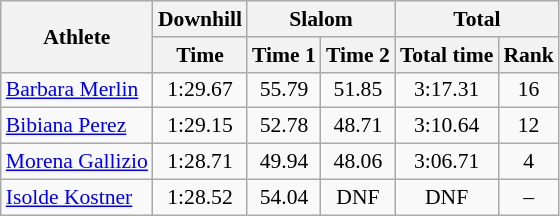<table class="wikitable" style="font-size:90%">
<tr>
<th rowspan="2">Athlete</th>
<th>Downhill</th>
<th colspan="2">Slalom</th>
<th colspan="2">Total</th>
</tr>
<tr>
<th>Time</th>
<th>Time 1</th>
<th>Time 2</th>
<th>Total time</th>
<th>Rank</th>
</tr>
<tr>
<td><a href='#'>Barbara Merlin</a></td>
<td align="center">1:29.67</td>
<td align="center">55.79</td>
<td align="center">51.85</td>
<td align="center">3:17.31</td>
<td align="center">16</td>
</tr>
<tr>
<td><a href='#'>Bibiana Perez</a></td>
<td align="center">1:29.15</td>
<td align="center">52.78</td>
<td align="center">48.71</td>
<td align="center">3:10.64</td>
<td align="center">12</td>
</tr>
<tr>
<td><a href='#'>Morena Gallizio</a></td>
<td align="center">1:28.71</td>
<td align="center">49.94</td>
<td align="center">48.06</td>
<td align="center">3:06.71</td>
<td align="center">4</td>
</tr>
<tr>
<td><a href='#'>Isolde Kostner</a></td>
<td align="center">1:28.52</td>
<td align="center">54.04</td>
<td align="center">DNF</td>
<td align="center">DNF</td>
<td align="center">–</td>
</tr>
</table>
